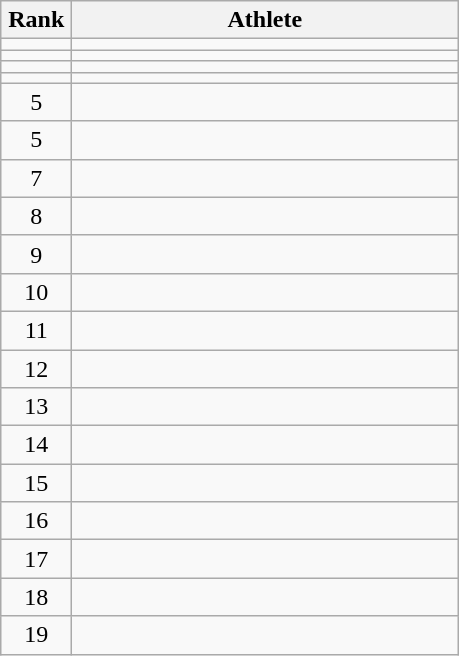<table class="wikitable" style="text-align: center;">
<tr>
<th width=40>Rank</th>
<th width=250>Athlete</th>
</tr>
<tr>
<td></td>
<td align="left"></td>
</tr>
<tr>
<td></td>
<td align="left"></td>
</tr>
<tr>
<td></td>
<td align="left"></td>
</tr>
<tr>
<td></td>
<td align="left"></td>
</tr>
<tr>
<td>5</td>
<td align="left"></td>
</tr>
<tr>
<td>5</td>
<td align="left"></td>
</tr>
<tr>
<td>7</td>
<td align="left"></td>
</tr>
<tr>
<td>8</td>
<td align="left"></td>
</tr>
<tr>
<td>9</td>
<td align="left"></td>
</tr>
<tr>
<td>10</td>
<td align="left"></td>
</tr>
<tr>
<td>11</td>
<td align="left"></td>
</tr>
<tr>
<td>12</td>
<td align="left"></td>
</tr>
<tr>
<td>13</td>
<td align="left"></td>
</tr>
<tr>
<td>14</td>
<td align="left"></td>
</tr>
<tr>
<td>15</td>
<td align="left"></td>
</tr>
<tr>
<td>16</td>
<td align="left"></td>
</tr>
<tr>
<td>17</td>
<td align="left"></td>
</tr>
<tr>
<td>18</td>
<td align="left"></td>
</tr>
<tr>
<td>19</td>
<td align="left"></td>
</tr>
</table>
